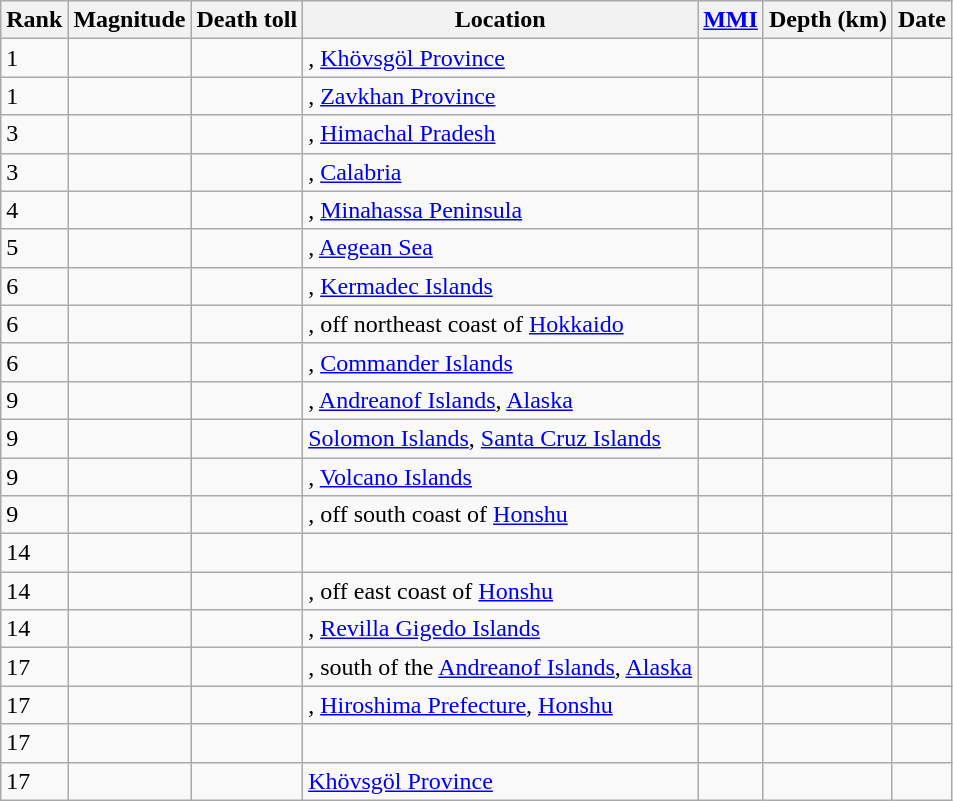<table class="sortable wikitable" style="font-size:100%;">
<tr>
<th>Rank</th>
<th>Magnitude</th>
<th>Death toll</th>
<th>Location</th>
<th><a href='#'>MMI</a></th>
<th>Depth (km)</th>
<th>Date</th>
</tr>
<tr>
<td>1</td>
<td></td>
<td></td>
<td>, <a href='#'>Khövsgöl Province</a></td>
<td></td>
<td></td>
<td></td>
</tr>
<tr>
<td>1</td>
<td></td>
<td></td>
<td>, <a href='#'>Zavkhan Province</a></td>
<td></td>
<td></td>
<td></td>
</tr>
<tr>
<td>3</td>
<td></td>
<td></td>
<td>, <a href='#'>Himachal Pradesh</a></td>
<td></td>
<td></td>
<td></td>
</tr>
<tr>
<td>3</td>
<td></td>
<td></td>
<td>, <a href='#'>Calabria</a></td>
<td></td>
<td></td>
<td></td>
</tr>
<tr>
<td>4</td>
<td></td>
<td></td>
<td>, <a href='#'>Minahassa Peninsula</a></td>
<td></td>
<td></td>
<td></td>
</tr>
<tr>
<td>5</td>
<td></td>
<td></td>
<td>, <a href='#'>Aegean Sea</a></td>
<td></td>
<td></td>
<td></td>
</tr>
<tr>
<td>6</td>
<td></td>
<td></td>
<td>, <a href='#'>Kermadec Islands</a></td>
<td></td>
<td></td>
<td></td>
</tr>
<tr>
<td>6</td>
<td></td>
<td></td>
<td>, off northeast coast of <a href='#'>Hokkaido</a></td>
<td></td>
<td></td>
<td></td>
</tr>
<tr>
<td>6</td>
<td></td>
<td></td>
<td>, <a href='#'>Commander Islands</a></td>
<td></td>
<td></td>
<td></td>
</tr>
<tr>
<td>9</td>
<td></td>
<td></td>
<td>, <a href='#'>Andreanof Islands</a>, <a href='#'>Alaska</a></td>
<td></td>
<td></td>
<td></td>
</tr>
<tr>
<td>9</td>
<td></td>
<td></td>
<td> <a href='#'>Solomon Islands</a>, <a href='#'>Santa Cruz Islands</a></td>
<td></td>
<td></td>
<td></td>
</tr>
<tr>
<td>9</td>
<td></td>
<td></td>
<td>, <a href='#'>Volcano Islands</a></td>
<td></td>
<td></td>
<td></td>
</tr>
<tr>
<td>9</td>
<td></td>
<td></td>
<td>, off south coast of <a href='#'>Honshu</a></td>
<td></td>
<td></td>
<td></td>
</tr>
<tr>
<td>14</td>
<td></td>
<td></td>
<td></td>
<td></td>
<td></td>
<td></td>
</tr>
<tr>
<td>14</td>
<td></td>
<td></td>
<td>, off east coast of <a href='#'>Honshu</a></td>
<td></td>
<td></td>
<td></td>
</tr>
<tr>
<td>14</td>
<td></td>
<td></td>
<td>, <a href='#'>Revilla Gigedo Islands</a></td>
<td></td>
<td></td>
<td></td>
</tr>
<tr>
<td>17</td>
<td></td>
<td></td>
<td>, south of the <a href='#'>Andreanof Islands</a>, <a href='#'>Alaska</a></td>
<td></td>
<td></td>
<td></td>
</tr>
<tr>
<td>17</td>
<td></td>
<td></td>
<td>, <a href='#'>Hiroshima Prefecture</a>, <a href='#'>Honshu</a></td>
<td></td>
<td></td>
<td></td>
</tr>
<tr>
<td>17</td>
<td></td>
<td></td>
<td></td>
<td></td>
<td></td>
<td></td>
</tr>
<tr>
<td>17</td>
<td></td>
<td></td>
<td> <a href='#'>Khövsgöl Province</a></td>
<td></td>
<td></td>
<td></td>
</tr>
</table>
